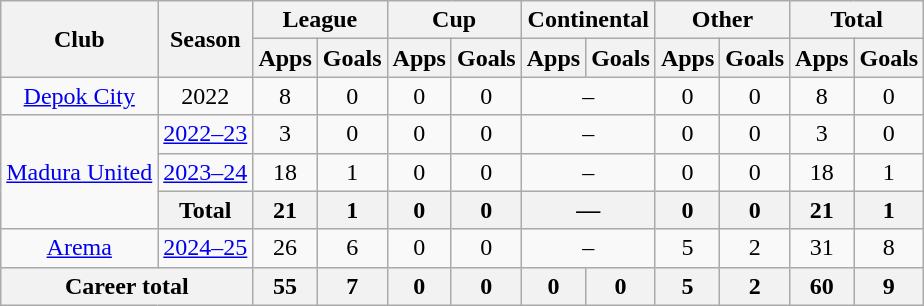<table class="wikitable" style="text-align: center">
<tr>
<th rowspan="2">Club</th>
<th rowspan="2">Season</th>
<th colspan="2">League</th>
<th colspan="2">Cup</th>
<th colspan="2">Continental</th>
<th colspan="2">Other</th>
<th colspan="3">Total</th>
</tr>
<tr>
<th>Apps</th>
<th>Goals</th>
<th>Apps</th>
<th>Goals</th>
<th>Apps</th>
<th>Goals</th>
<th>Apps</th>
<th>Goals</th>
<th>Apps</th>
<th>Goals</th>
</tr>
<tr>
<td rowspan="1"><a href='#'>Depok City</a></td>
<td>2022</td>
<td>8</td>
<td>0</td>
<td>0</td>
<td>0</td>
<td colspan="2">–</td>
<td>0</td>
<td>0</td>
<td>8</td>
<td>0</td>
</tr>
<tr>
<td rowspan="3"><a href='#'>Madura United</a></td>
<td><a href='#'>2022–23</a></td>
<td>3</td>
<td>0</td>
<td>0</td>
<td>0</td>
<td colspan="2">–</td>
<td>0</td>
<td>0</td>
<td>3</td>
<td>0</td>
</tr>
<tr>
<td><a href='#'>2023–24</a></td>
<td>18</td>
<td>1</td>
<td>0</td>
<td>0</td>
<td colspan="2">–</td>
<td>0</td>
<td>0</td>
<td>18</td>
<td>1</td>
</tr>
<tr>
<th colspan="1">Total</th>
<th>21</th>
<th>1</th>
<th>0</th>
<th>0</th>
<th colspan="2">—</th>
<th>0</th>
<th>0</th>
<th>21</th>
<th>1</th>
</tr>
<tr>
<td rowspan="1"><a href='#'>Arema</a></td>
<td><a href='#'>2024–25</a></td>
<td>26</td>
<td>6</td>
<td>0</td>
<td>0</td>
<td colspan="2">–</td>
<td>5</td>
<td>2</td>
<td>31</td>
<td>8</td>
</tr>
<tr>
<th colspan="2">Career total</th>
<th>55</th>
<th>7</th>
<th>0</th>
<th>0</th>
<th>0</th>
<th>0</th>
<th>5</th>
<th>2</th>
<th>60</th>
<th>9</th>
</tr>
</table>
